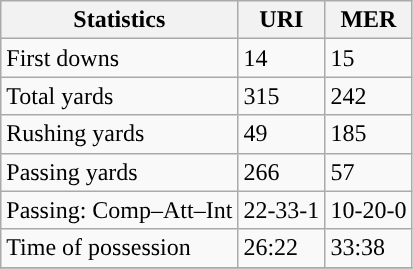<table class="wikitable" style="float: left;">
<tr>
<th>Statistics</th>
<th>URI</th>
<th>MER</th>
</tr>
<tr>
<td>First downs</td>
<td>14</td>
<td>15</td>
</tr>
<tr>
<td>Total yards</td>
<td>315</td>
<td>242</td>
</tr>
<tr>
<td>Rushing yards</td>
<td>49</td>
<td>185</td>
</tr>
<tr>
<td>Passing yards</td>
<td>266</td>
<td>57</td>
</tr>
<tr>
<td>Passing: Comp–Att–Int</td>
<td>22-33-1</td>
<td>10-20-0</td>
</tr>
<tr>
<td>Time of possession</td>
<td>26:22</td>
<td>33:38</td>
</tr>
<tr>
</tr>
</table>
